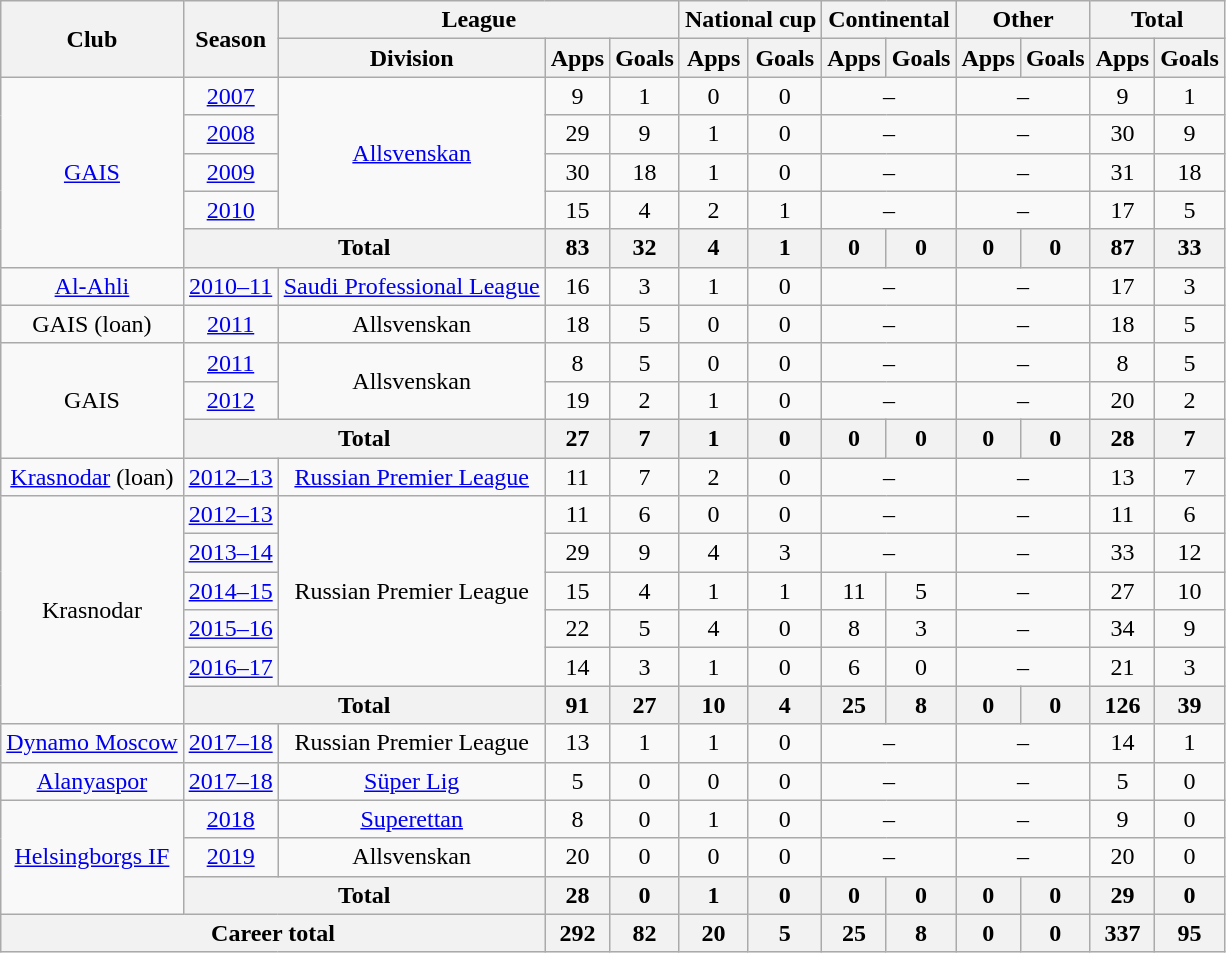<table class="wikitable" style="text-align:center">
<tr>
<th rowspan="2">Club</th>
<th rowspan="2">Season</th>
<th colspan="3">League</th>
<th colspan="2">National cup</th>
<th colspan="2">Continental</th>
<th colspan="2">Other</th>
<th colspan="2">Total</th>
</tr>
<tr>
<th>Division</th>
<th>Apps</th>
<th>Goals</th>
<th>Apps</th>
<th>Goals</th>
<th>Apps</th>
<th>Goals</th>
<th>Apps</th>
<th>Goals</th>
<th>Apps</th>
<th>Goals</th>
</tr>
<tr>
<td rowspan="5"><a href='#'>GAIS</a></td>
<td><a href='#'>2007</a></td>
<td rowspan="4"><a href='#'>Allsvenskan</a></td>
<td>9</td>
<td>1</td>
<td>0</td>
<td>0</td>
<td colspan="2">–</td>
<td colspan="2">–</td>
<td>9</td>
<td>1</td>
</tr>
<tr>
<td><a href='#'>2008</a></td>
<td>29</td>
<td>9</td>
<td>1</td>
<td>0</td>
<td colspan="2">–</td>
<td colspan="2">–</td>
<td>30</td>
<td>9</td>
</tr>
<tr>
<td><a href='#'>2009</a></td>
<td>30</td>
<td>18</td>
<td>1</td>
<td>0</td>
<td colspan="2">–</td>
<td colspan="2">–</td>
<td>31</td>
<td>18</td>
</tr>
<tr>
<td><a href='#'>2010</a></td>
<td>15</td>
<td>4</td>
<td>2</td>
<td>1</td>
<td colspan="2">–</td>
<td colspan="2">–</td>
<td>17</td>
<td>5</td>
</tr>
<tr>
<th colspan="2">Total</th>
<th>83</th>
<th>32</th>
<th>4</th>
<th>1</th>
<th>0</th>
<th>0</th>
<th>0</th>
<th>0</th>
<th>87</th>
<th>33</th>
</tr>
<tr>
<td><a href='#'>Al-Ahli</a></td>
<td><a href='#'>2010–11</a></td>
<td><a href='#'>Saudi Professional League</a></td>
<td>16</td>
<td>3</td>
<td>1</td>
<td>0</td>
<td colspan="2">–</td>
<td colspan="2">–</td>
<td>17</td>
<td>3</td>
</tr>
<tr>
<td>GAIS (loan)</td>
<td><a href='#'>2011</a></td>
<td>Allsvenskan</td>
<td>18</td>
<td>5</td>
<td>0</td>
<td>0</td>
<td colspan="2">–</td>
<td colspan="2">–</td>
<td>18</td>
<td>5</td>
</tr>
<tr>
<td rowspan="3">GAIS</td>
<td><a href='#'>2011</a></td>
<td rowspan="2">Allsvenskan</td>
<td>8</td>
<td>5</td>
<td>0</td>
<td>0</td>
<td colspan="2">–</td>
<td colspan="2">–</td>
<td>8</td>
<td>5</td>
</tr>
<tr>
<td><a href='#'>2012</a></td>
<td>19</td>
<td>2</td>
<td>1</td>
<td>0</td>
<td colspan="2">–</td>
<td colspan="2">–</td>
<td>20</td>
<td>2</td>
</tr>
<tr>
<th colspan="2">Total</th>
<th>27</th>
<th>7</th>
<th>1</th>
<th>0</th>
<th>0</th>
<th>0</th>
<th>0</th>
<th>0</th>
<th>28</th>
<th>7</th>
</tr>
<tr>
<td><a href='#'>Krasnodar</a> (loan)</td>
<td><a href='#'>2012–13</a></td>
<td><a href='#'>Russian Premier League</a></td>
<td>11</td>
<td>7</td>
<td>2</td>
<td>0</td>
<td colspan="2">–</td>
<td colspan="2">–</td>
<td>13</td>
<td>7</td>
</tr>
<tr>
<td rowspan="6">Krasnodar</td>
<td><a href='#'>2012–13</a></td>
<td rowspan="5">Russian Premier League</td>
<td>11</td>
<td>6</td>
<td>0</td>
<td>0</td>
<td colspan="2">–</td>
<td colspan="2">–</td>
<td>11</td>
<td>6</td>
</tr>
<tr>
<td><a href='#'>2013–14</a></td>
<td>29</td>
<td>9</td>
<td>4</td>
<td>3</td>
<td colspan="2">–</td>
<td colspan="2">–</td>
<td>33</td>
<td>12</td>
</tr>
<tr>
<td><a href='#'>2014–15</a></td>
<td>15</td>
<td>4</td>
<td>1</td>
<td>1</td>
<td>11</td>
<td>5</td>
<td colspan="2">–</td>
<td>27</td>
<td>10</td>
</tr>
<tr>
<td><a href='#'>2015–16</a></td>
<td>22</td>
<td>5</td>
<td>4</td>
<td>0</td>
<td>8</td>
<td>3</td>
<td colspan="2">–</td>
<td>34</td>
<td>9</td>
</tr>
<tr>
<td><a href='#'>2016–17</a></td>
<td>14</td>
<td>3</td>
<td>1</td>
<td>0</td>
<td>6</td>
<td>0</td>
<td colspan="2">–</td>
<td>21</td>
<td>3</td>
</tr>
<tr>
<th colspan="2">Total</th>
<th>91</th>
<th>27</th>
<th>10</th>
<th>4</th>
<th>25</th>
<th>8</th>
<th>0</th>
<th>0</th>
<th>126</th>
<th>39</th>
</tr>
<tr>
<td><a href='#'>Dynamo Moscow</a></td>
<td><a href='#'>2017–18</a></td>
<td>Russian Premier League</td>
<td>13</td>
<td>1</td>
<td>1</td>
<td>0</td>
<td colspan="2">–</td>
<td colspan="2">–</td>
<td>14</td>
<td>1</td>
</tr>
<tr>
<td><a href='#'>Alanyaspor</a></td>
<td><a href='#'>2017–18</a></td>
<td><a href='#'>Süper Lig</a></td>
<td>5</td>
<td>0</td>
<td>0</td>
<td>0</td>
<td colspan="2">–</td>
<td colspan="2">–</td>
<td>5</td>
<td>0</td>
</tr>
<tr>
<td rowspan="3"><a href='#'>Helsingborgs IF</a></td>
<td><a href='#'>2018</a></td>
<td><a href='#'>Superettan</a></td>
<td>8</td>
<td>0</td>
<td>1</td>
<td>0</td>
<td colspan="2">–</td>
<td colspan="2">–</td>
<td>9</td>
<td>0</td>
</tr>
<tr>
<td><a href='#'>2019</a></td>
<td>Allsvenskan</td>
<td>20</td>
<td>0</td>
<td>0</td>
<td>0</td>
<td colspan="2">–</td>
<td colspan="2">–</td>
<td>20</td>
<td>0</td>
</tr>
<tr>
<th colspan="2">Total</th>
<th>28</th>
<th>0</th>
<th>1</th>
<th>0</th>
<th>0</th>
<th>0</th>
<th>0</th>
<th>0</th>
<th>29</th>
<th>0</th>
</tr>
<tr>
<th colspan="3">Career total</th>
<th>292</th>
<th>82</th>
<th>20</th>
<th>5</th>
<th>25</th>
<th>8</th>
<th>0</th>
<th>0</th>
<th>337</th>
<th>95</th>
</tr>
</table>
